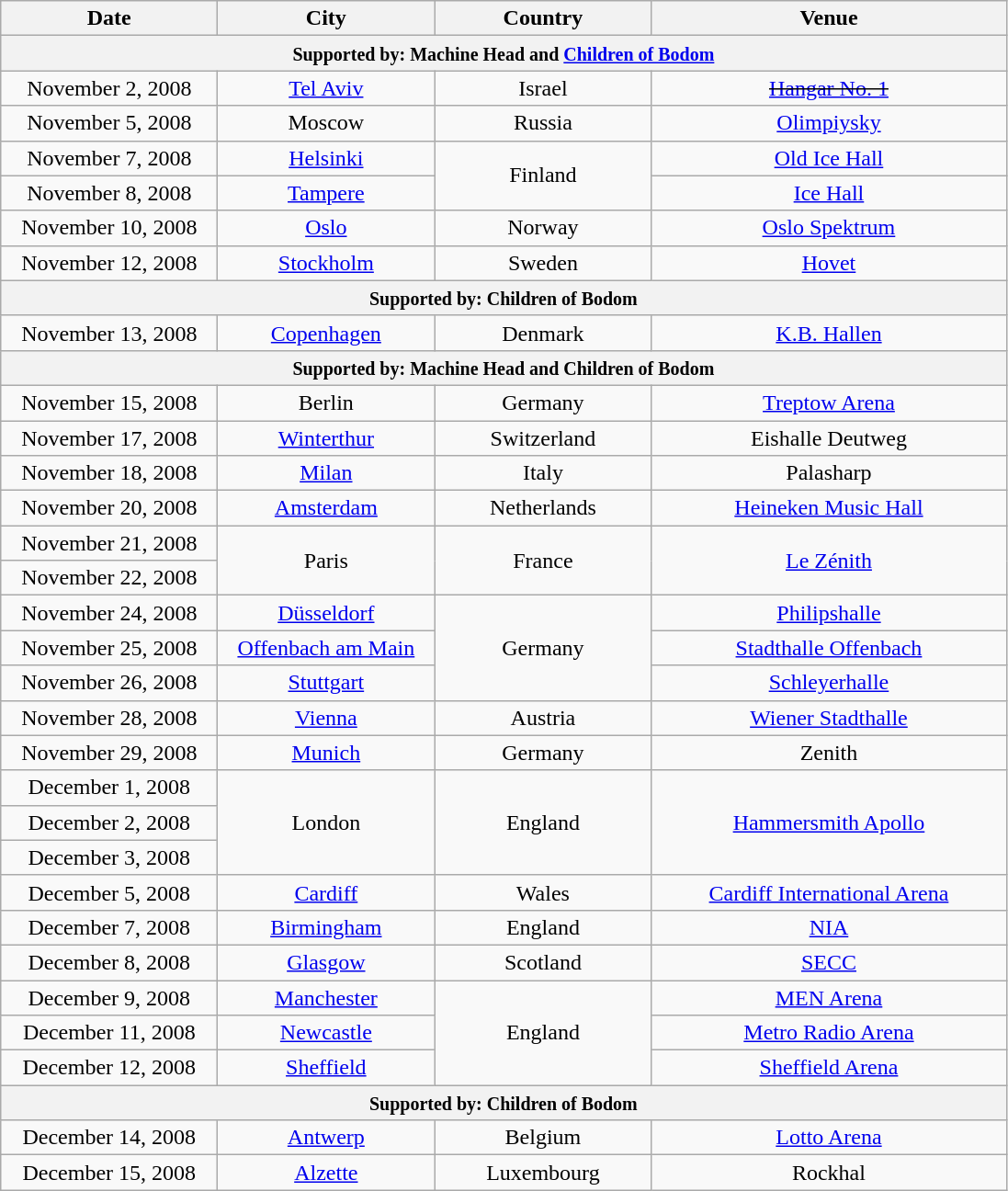<table class="wikitable" style="text-align:center;">
<tr>
<th width="150">Date</th>
<th width="150">City</th>
<th width="150">Country</th>
<th width="250">Venue</th>
</tr>
<tr>
<th colspan="4"><small>Supported by: Machine Head and <a href='#'>Children of Bodom</a></small></th>
</tr>
<tr>
<td>November 2, 2008</td>
<td><a href='#'>Tel Aviv</a></td>
<td>Israel</td>
<td><s><a href='#'>Hangar No. 1</a></s></td>
</tr>
<tr>
<td>November 5, 2008</td>
<td>Moscow</td>
<td>Russia</td>
<td><a href='#'>Olimpiysky</a></td>
</tr>
<tr>
<td>November 7, 2008</td>
<td><a href='#'>Helsinki</a></td>
<td rowspan="2">Finland</td>
<td><a href='#'>Old Ice Hall</a></td>
</tr>
<tr>
<td>November 8, 2008</td>
<td><a href='#'>Tampere</a></td>
<td><a href='#'>Ice Hall</a></td>
</tr>
<tr>
<td>November 10, 2008</td>
<td><a href='#'>Oslo</a></td>
<td>Norway</td>
<td><a href='#'>Oslo Spektrum</a></td>
</tr>
<tr>
<td>November 12, 2008</td>
<td><a href='#'>Stockholm</a></td>
<td>Sweden</td>
<td><a href='#'>Hovet</a></td>
</tr>
<tr>
<th colspan="4"><small>Supported by: Children of Bodom</small></th>
</tr>
<tr>
<td>November 13, 2008</td>
<td><a href='#'>Copenhagen</a></td>
<td>Denmark</td>
<td><a href='#'>K.B. Hallen</a></td>
</tr>
<tr>
<th colspan="4"><small>Supported by: Machine Head and Children of Bodom</small></th>
</tr>
<tr>
<td>November 15, 2008</td>
<td>Berlin</td>
<td>Germany</td>
<td><a href='#'>Treptow Arena</a></td>
</tr>
<tr>
<td>November 17, 2008</td>
<td><a href='#'>Winterthur</a></td>
<td>Switzerland</td>
<td>Eishalle Deutweg</td>
</tr>
<tr>
<td>November 18, 2008</td>
<td><a href='#'>Milan</a></td>
<td>Italy</td>
<td>Palasharp</td>
</tr>
<tr>
<td>November 20, 2008</td>
<td><a href='#'>Amsterdam</a></td>
<td>Netherlands</td>
<td><a href='#'>Heineken Music Hall</a></td>
</tr>
<tr>
<td>November 21, 2008</td>
<td rowspan="2">Paris</td>
<td rowspan="2">France</td>
<td rowspan="2"><a href='#'>Le Zénith</a></td>
</tr>
<tr>
<td>November 22, 2008</td>
</tr>
<tr>
<td>November 24, 2008</td>
<td><a href='#'>Düsseldorf</a></td>
<td rowspan="3">Germany</td>
<td><a href='#'>Philipshalle</a></td>
</tr>
<tr>
<td>November 25, 2008</td>
<td><a href='#'>Offenbach am Main</a></td>
<td><a href='#'>Stadthalle Offenbach</a></td>
</tr>
<tr>
<td>November 26, 2008</td>
<td><a href='#'>Stuttgart</a></td>
<td><a href='#'>Schleyerhalle</a></td>
</tr>
<tr>
<td>November 28, 2008</td>
<td><a href='#'>Vienna</a></td>
<td>Austria</td>
<td><a href='#'>Wiener Stadthalle</a></td>
</tr>
<tr>
<td>November 29, 2008</td>
<td><a href='#'>Munich</a></td>
<td>Germany</td>
<td>Zenith</td>
</tr>
<tr>
<td>December 1, 2008</td>
<td rowspan="3">London</td>
<td rowspan="3">England</td>
<td rowspan="3"><a href='#'>Hammersmith Apollo</a></td>
</tr>
<tr>
<td>December 2, 2008</td>
</tr>
<tr>
<td>December 3, 2008</td>
</tr>
<tr>
<td>December 5, 2008</td>
<td><a href='#'>Cardiff</a></td>
<td>Wales</td>
<td><a href='#'>Cardiff International Arena</a></td>
</tr>
<tr>
<td>December 7, 2008</td>
<td><a href='#'>Birmingham</a></td>
<td>England</td>
<td><a href='#'>NIA</a></td>
</tr>
<tr>
<td>December 8, 2008</td>
<td><a href='#'>Glasgow</a></td>
<td>Scotland</td>
<td><a href='#'>SECC</a></td>
</tr>
<tr>
<td>December 9, 2008</td>
<td><a href='#'>Manchester</a></td>
<td rowspan="3">England</td>
<td><a href='#'>MEN Arena</a></td>
</tr>
<tr>
<td>December 11, 2008</td>
<td><a href='#'>Newcastle</a></td>
<td><a href='#'>Metro Radio Arena</a></td>
</tr>
<tr>
<td>December 12, 2008</td>
<td><a href='#'>Sheffield</a></td>
<td><a href='#'>Sheffield Arena</a></td>
</tr>
<tr>
<th colspan="4"><small>Supported by: Children of Bodom</small></th>
</tr>
<tr>
<td>December 14, 2008</td>
<td><a href='#'>Antwerp</a></td>
<td>Belgium</td>
<td><a href='#'>Lotto Arena</a></td>
</tr>
<tr>
<td>December 15, 2008</td>
<td><a href='#'>Alzette</a></td>
<td>Luxembourg</td>
<td>Rockhal</td>
</tr>
</table>
